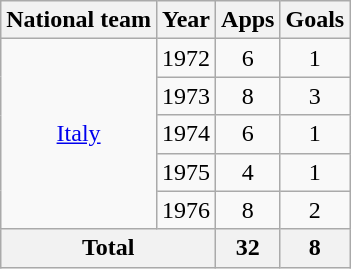<table class="wikitable" style="text-align:center">
<tr>
<th>National team</th>
<th>Year</th>
<th>Apps</th>
<th>Goals</th>
</tr>
<tr>
<td rowspan="5"><a href='#'>Italy</a></td>
<td>1972</td>
<td>6</td>
<td>1</td>
</tr>
<tr>
<td>1973</td>
<td>8</td>
<td>3</td>
</tr>
<tr>
<td>1974</td>
<td>6</td>
<td>1</td>
</tr>
<tr>
<td>1975</td>
<td>4</td>
<td>1</td>
</tr>
<tr>
<td>1976</td>
<td>8</td>
<td>2</td>
</tr>
<tr>
<th colspan="2">Total</th>
<th>32</th>
<th>8</th>
</tr>
</table>
